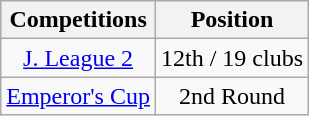<table class="wikitable" style="text-align:center;">
<tr>
<th>Competitions</th>
<th>Position</th>
</tr>
<tr>
<td><a href='#'>J. League 2</a></td>
<td>12th / 19 clubs</td>
</tr>
<tr>
<td><a href='#'>Emperor's Cup</a></td>
<td>2nd Round</td>
</tr>
</table>
